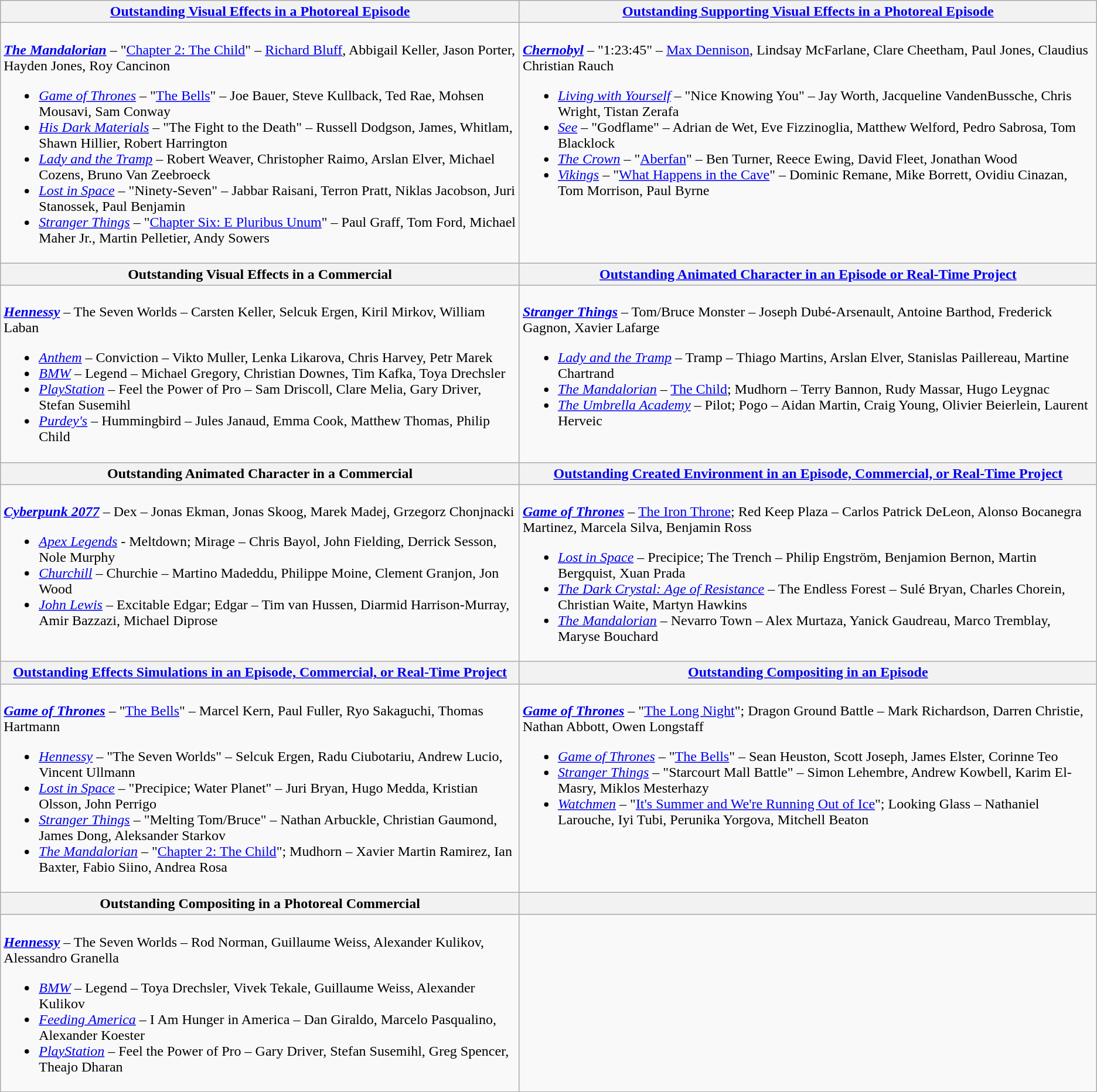<table class=wikitable style="width=100%">
<tr>
<th style="width=50%"><strong><a href='#'>Outstanding Visual Effects in a Photoreal Episode</a></strong></th>
<th style="width=50%"><strong><a href='#'>Outstanding Supporting Visual Effects in a Photoreal Episode</a></strong></th>
</tr>
<tr>
<td valign="top"><br><strong><em><a href='#'>The Mandalorian</a></em></strong> – "<a href='#'>Chapter 2: The Child</a>" – <a href='#'>Richard Bluff</a>, Abbigail Keller, Jason Porter, Hayden Jones, Roy Cancinon <ul><li><em><a href='#'>Game of Thrones</a></em> – "<a href='#'>The Bells</a>" – Joe Bauer, Steve Kullback, Ted Rae, Mohsen Mousavi, Sam Conway</li><li><em><a href='#'>His Dark Materials</a></em> – "The Fight to the Death" – Russell Dodgson, James, Whitlam, Shawn Hillier, Robert Harrington</li><li><em><a href='#'>Lady and the Tramp</a></em> – Robert Weaver, Christopher Raimo, Arslan Elver, Michael Cozens, Bruno Van Zeebroeck</li><li><em><a href='#'>Lost in Space</a></em> – "Ninety-Seven" – Jabbar Raisani, Terron Pratt, Niklas Jacobson, Juri Stanossek, Paul Benjamin</li><li><em><a href='#'>Stranger Things</a></em> – "<a href='#'>Chapter Six: E Pluribus Unum</a>" – Paul Graff,  Tom Ford, Michael Maher Jr., Martin Pelletier, Andy Sowers</li></ul></td>
<td valign="top"><br><strong><em><a href='#'>Chernobyl</a></em></strong> – "1:23:45" – <a href='#'>Max Dennison</a>, Lindsay McFarlane, Clare Cheetham, Paul Jones, Claudius Christian Rauch<ul><li><em><a href='#'>Living with Yourself</a></em> – "Nice Knowing You" – Jay Worth, Jacqueline VandenBussche, Chris Wright, Tistan Zerafa</li><li><em><a href='#'>See</a></em> – "Godflame" – Adrian de Wet, Eve Fizzinoglia, Matthew Welford, Pedro Sabrosa, Tom Blacklock</li><li><em><a href='#'>The Crown</a></em> – "<a href='#'>Aberfan</a>" – Ben Turner, Reece Ewing, David Fleet, Jonathan Wood</li><li><em><a href='#'>Vikings</a></em> – "<a href='#'>What Happens in the Cave</a>" – Dominic Remane, Mike Borrett, Ovidiu Cinazan, Tom Morrison, Paul Byrne</li></ul></td>
</tr>
<tr>
<th style="width=50%"><strong>Outstanding Visual Effects in a Commercial</strong></th>
<th style="width=50%"><strong><a href='#'>Outstanding Animated Character in an Episode or Real-Time Project</a></strong></th>
</tr>
<tr>
<td valign="top"><br><strong><em><a href='#'>Hennessy</a></em></strong> – The Seven Worlds – Carsten Keller, Selcuk Ergen, Kiril Mirkov, William Laban<ul><li><em><a href='#'>Anthem</a></em> – Conviction – Vikto Muller, Lenka Likarova, Chris Harvey, Petr Marek</li><li><em><a href='#'>BMW</a></em> – Legend – Michael Gregory, Christian Downes, Tim Kafka, Toya Drechsler</li><li><em><a href='#'>PlayStation</a></em> – Feel the Power of Pro – Sam Driscoll, Clare Melia, Gary Driver, Stefan Susemihl</li><li><em><a href='#'>Purdey's</a></em> – Hummingbird – Jules Janaud, Emma Cook, Matthew Thomas, Philip Child</li></ul></td>
<td valign="top"><br><strong><em><a href='#'>Stranger Things</a></em></strong> – Tom/Bruce Monster – Joseph Dubé-Arsenault, Antoine Barthod, Frederick Gagnon, Xavier Lafarge<ul><li><em><a href='#'>Lady and the Tramp</a></em> – Tramp – Thiago Martins, Arslan Elver, Stanislas Paillereau, Martine Chartrand</li><li><em><a href='#'>The Mandalorian</a></em> – <a href='#'>The Child</a>; Mudhorn – Terry Bannon, Rudy Massar, Hugo Leygnac</li><li><em><a href='#'>The Umbrella Academy</a></em> – Pilot; Pogo – Aidan Martin, Craig Young, Olivier Beierlein, Laurent Herveic</li></ul></td>
</tr>
<tr>
<th style="width=50%"><strong>Outstanding Animated Character in a Commercial</strong></th>
<th style="width=50%"><strong><a href='#'>Outstanding Created Environment in an Episode, Commercial, or Real-Time Project</a></strong></th>
</tr>
<tr>
<td valign="top"><br><strong><em><a href='#'>Cyberpunk 2077</a></em></strong> – Dex – Jonas Ekman, Jonas Skoog, Marek Madej, Grzegorz Chonjnacki<ul><li><em><a href='#'>Apex Legends</a></em> - Meltdown; Mirage – Chris Bayol, John Fielding, Derrick Sesson, Nole Murphy</li><li><em><a href='#'>Churchill</a></em> – Churchie – Martino Madeddu, Philippe Moine, Clement Granjon, Jon Wood</li><li><em><a href='#'>John Lewis</a></em> – Excitable Edgar; Edgar – Tim van Hussen, Diarmid Harrison-Murray, Amir Bazzazi, Michael Diprose</li></ul></td>
<td valign="top"><br><strong><em><a href='#'>Game of Thrones</a></em></strong> – <a href='#'>The Iron Throne</a>; Red Keep Plaza – Carlos Patrick DeLeon, Alonso Bocanegra Martinez, Marcela Silva, Benjamin Ross<ul><li><em><a href='#'>Lost in Space</a></em> – Precipice; The Trench – Philip Engström, Benjamion Bernon, Martin Bergquist, Xuan Prada</li><li><em><a href='#'>The Dark Crystal: Age of Resistance</a></em> – The Endless Forest – Sulé Bryan, Charles Chorein, Christian Waite, Martyn Hawkins</li><li><em><a href='#'>The Mandalorian</a></em> – Nevarro Town – Alex Murtaza, Yanick Gaudreau, Marco Tremblay, Maryse Bouchard</li></ul></td>
</tr>
<tr>
<th style="width=50%"><strong><a href='#'>Outstanding Effects Simulations in an Episode, Commercial, or Real-Time Project</a></strong></th>
<th style="width=50%"><strong><a href='#'>Outstanding Compositing in an Episode</a></strong></th>
</tr>
<tr>
<td valign="top"><br><strong><em><a href='#'>Game of Thrones</a></em></strong> – "<a href='#'>The Bells</a>" – Marcel Kern, Paul Fuller, Ryo Sakaguchi, Thomas Hartmann<ul><li><em><a href='#'>Hennessy</a></em> – "The Seven Worlds" – Selcuk Ergen, Radu Ciubotariu, Andrew Lucio, Vincent Ullmann</li><li><em><a href='#'>Lost in Space</a></em> – "Precipice; Water Planet" – Juri Bryan, Hugo Medda, Kristian Olsson, John Perrigo</li><li><em><a href='#'>Stranger Things</a></em> – "Melting Tom/Bruce" – Nathan Arbuckle, Christian Gaumond, James Dong, Aleksander Starkov</li><li><em><a href='#'>The Mandalorian</a></em> – "<a href='#'>Chapter 2: The Child</a>"; Mudhorn – Xavier Martin Ramirez, Ian Baxter, Fabio Siino, Andrea Rosa</li></ul></td>
<td valign="top"><br><strong><em><a href='#'>Game of Thrones</a></em></strong> – "<a href='#'>The Long Night</a>"; Dragon Ground Battle – Mark Richardson, Darren Christie, Nathan Abbott, Owen Longstaff<ul><li><em><a href='#'>Game of Thrones</a></em> – "<a href='#'>The Bells</a>" – Sean Heuston, Scott Joseph, James Elster, Corinne Teo</li><li><em><a href='#'>Stranger Things</a></em> – "Starcourt Mall Battle" – Simon Lehembre, Andrew Kowbell, Karim El-Masry, Miklos Mesterhazy</li><li><em><a href='#'>Watchmen</a></em> – "<a href='#'>It's Summer and We're Running Out of Ice</a>"; Looking Glass – Nathaniel Larouche, Iyi Tubi, Perunika Yorgova, Mitchell Beaton</li></ul></td>
</tr>
<tr>
<th style="width=50%"><strong>Outstanding Compositing in a Photoreal Commercial</strong></th>
<th style="width=50%"></th>
</tr>
<tr>
<td valign="top"><br><strong><em><a href='#'>Hennessy</a></em></strong> – The Seven Worlds – Rod Norman, Guillaume Weiss, Alexander Kulikov, Alessandro Granella<ul><li><em><a href='#'>BMW</a></em> – Legend – Toya Drechsler, Vivek Tekale, Guillaume Weiss, Alexander Kulikov</li><li><em><a href='#'>Feeding America</a></em> – I Am Hunger in America – Dan Giraldo, Marcelo Pasqualino, Alexander Koester</li><li><em><a href='#'>PlayStation</a></em> – Feel the Power of Pro – Gary Driver, Stefan Susemihl, Greg Spencer, Theajo Dharan</li></ul></td>
<td valign="top"></td>
</tr>
</table>
